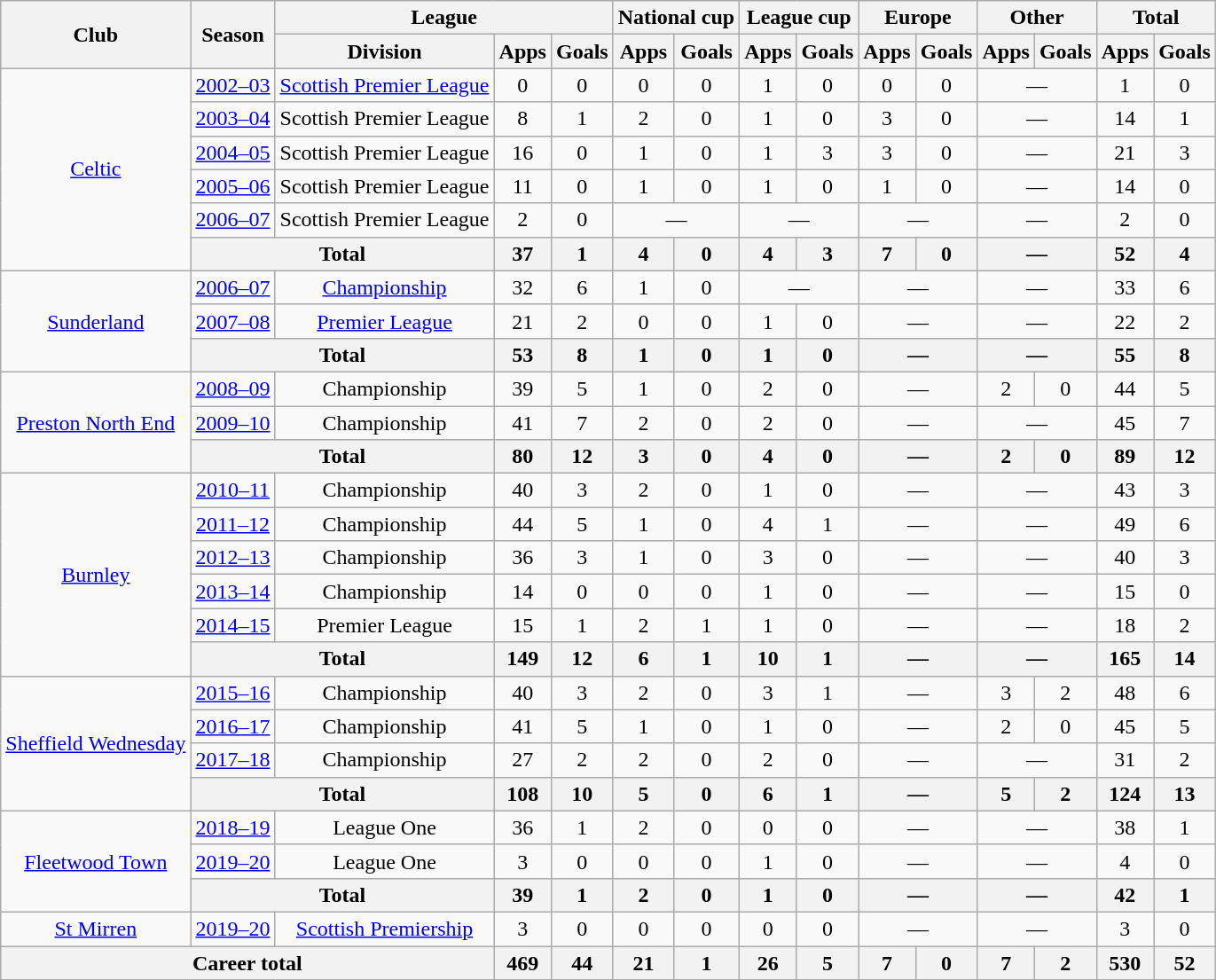<table class="wikitable" style="text-align: center;">
<tr>
<th rowspan="2">Club</th>
<th rowspan="2">Season</th>
<th colspan="3">League</th>
<th colspan="2">National cup</th>
<th colspan="2">League cup</th>
<th colspan="2">Europe</th>
<th colspan="2">Other</th>
<th colspan="2">Total</th>
</tr>
<tr>
<th>Division</th>
<th>Apps</th>
<th>Goals</th>
<th>Apps</th>
<th>Goals</th>
<th>Apps</th>
<th>Goals</th>
<th>Apps</th>
<th>Goals</th>
<th>Apps</th>
<th>Goals</th>
<th>Apps</th>
<th>Goals</th>
</tr>
<tr>
<td rowspan="6"><a href='#'>Celtic</a></td>
<td><a href='#'>2002–03</a></td>
<td><a href='#'>Scottish Premier League</a></td>
<td>0</td>
<td>0</td>
<td>0</td>
<td>0</td>
<td>1</td>
<td>0</td>
<td>0</td>
<td>0</td>
<td colspan="2">—</td>
<td>1</td>
<td>0</td>
</tr>
<tr>
<td><a href='#'>2003–04</a></td>
<td>Scottish Premier League</td>
<td>8</td>
<td>1</td>
<td>2</td>
<td>0</td>
<td>1</td>
<td>0</td>
<td>3</td>
<td>0</td>
<td colspan="2">—</td>
<td>14</td>
<td>1</td>
</tr>
<tr>
<td><a href='#'>2004–05</a></td>
<td>Scottish Premier League</td>
<td>16</td>
<td>0</td>
<td>1</td>
<td>0</td>
<td>1</td>
<td>3</td>
<td>3</td>
<td>0</td>
<td colspan="2">—</td>
<td>21</td>
<td>3</td>
</tr>
<tr>
<td><a href='#'>2005–06</a></td>
<td>Scottish Premier League</td>
<td>11</td>
<td>0</td>
<td>1</td>
<td>0</td>
<td>1</td>
<td>0</td>
<td>1</td>
<td>0</td>
<td colspan="2">—</td>
<td>14</td>
<td>0</td>
</tr>
<tr>
<td><a href='#'>2006–07</a></td>
<td>Scottish Premier League</td>
<td>2</td>
<td>0</td>
<td colspan="2">—</td>
<td colspan="2">—</td>
<td colspan="2">—</td>
<td colspan="2">—</td>
<td>2</td>
<td>0</td>
</tr>
<tr>
<th colspan="2">Total</th>
<th>37</th>
<th>1</th>
<th>4</th>
<th>0</th>
<th>4</th>
<th>3</th>
<th>7</th>
<th>0</th>
<th colspan="2">—</th>
<th>52</th>
<th>4</th>
</tr>
<tr>
<td rowspan="3"><a href='#'>Sunderland</a></td>
<td><a href='#'>2006–07</a></td>
<td><a href='#'>Championship</a></td>
<td>32</td>
<td>6</td>
<td>1</td>
<td>0</td>
<td colspan="2">—</td>
<td colspan="2">—</td>
<td colspan="2">—</td>
<td>33</td>
<td>6</td>
</tr>
<tr>
<td><a href='#'>2007–08</a></td>
<td><a href='#'>Premier League</a></td>
<td>21</td>
<td>2</td>
<td>0</td>
<td>0</td>
<td>1</td>
<td>0</td>
<td colspan="2">—</td>
<td colspan="2">—</td>
<td>22</td>
<td>2</td>
</tr>
<tr>
<th colspan="2">Total</th>
<th>53</th>
<th>8</th>
<th>1</th>
<th>0</th>
<th>1</th>
<th>0</th>
<th colspan="2">—</th>
<th colspan="2">—</th>
<th>55</th>
<th>8</th>
</tr>
<tr>
<td rowspan="3"><a href='#'>Preston North End</a></td>
<td><a href='#'>2008–09</a></td>
<td>Championship</td>
<td>39</td>
<td>5</td>
<td>1</td>
<td>0</td>
<td>2</td>
<td>0</td>
<td colspan="2">—</td>
<td>2</td>
<td>0</td>
<td>44</td>
<td>5</td>
</tr>
<tr>
<td><a href='#'>2009–10</a></td>
<td>Championship</td>
<td>41</td>
<td>7</td>
<td>2</td>
<td>0</td>
<td>2</td>
<td>0</td>
<td colspan="2">—</td>
<td colspan="2">—</td>
<td>45</td>
<td>7</td>
</tr>
<tr>
<th colspan="2">Total</th>
<th>80</th>
<th>12</th>
<th>3</th>
<th>0</th>
<th>4</th>
<th>0</th>
<th colspan="2">—</th>
<th>2</th>
<th>0</th>
<th>89</th>
<th>12</th>
</tr>
<tr>
<td rowspan="6"><a href='#'>Burnley</a></td>
<td><a href='#'>2010–11</a></td>
<td>Championship</td>
<td>40</td>
<td>3</td>
<td>2</td>
<td>0</td>
<td>1</td>
<td>0</td>
<td colspan="2">—</td>
<td colspan="2">—</td>
<td>43</td>
<td>3</td>
</tr>
<tr>
<td><a href='#'>2011–12</a></td>
<td>Championship</td>
<td>44</td>
<td>5</td>
<td>1</td>
<td>0</td>
<td>4</td>
<td>1</td>
<td colspan="2">—</td>
<td colspan="2">—</td>
<td>49</td>
<td>6</td>
</tr>
<tr>
<td><a href='#'>2012–13</a></td>
<td>Championship</td>
<td>36</td>
<td>3</td>
<td>1</td>
<td>0</td>
<td>3</td>
<td>0</td>
<td colspan="2">—</td>
<td colspan="2">—</td>
<td>40</td>
<td>3</td>
</tr>
<tr>
<td><a href='#'>2013–14</a></td>
<td>Championship</td>
<td>14</td>
<td>0</td>
<td>0</td>
<td>0</td>
<td>1</td>
<td>0</td>
<td colspan="2">—</td>
<td colspan="2">—</td>
<td>15</td>
<td>0</td>
</tr>
<tr>
<td><a href='#'>2014–15</a></td>
<td>Premier League</td>
<td>15</td>
<td>1</td>
<td>2</td>
<td>1</td>
<td>1</td>
<td>0</td>
<td colspan="2">—</td>
<td colspan="2">—</td>
<td>18</td>
<td>2</td>
</tr>
<tr>
<th colspan="2">Total</th>
<th>149</th>
<th>12</th>
<th>6</th>
<th>1</th>
<th>10</th>
<th>1</th>
<th colspan="2">—</th>
<th colspan="2">—</th>
<th>165</th>
<th>14</th>
</tr>
<tr>
<td rowspan="4"><a href='#'>Sheffield Wednesday</a></td>
<td><a href='#'>2015–16</a></td>
<td>Championship</td>
<td>40</td>
<td>3</td>
<td>2</td>
<td>0</td>
<td>3</td>
<td>1</td>
<td colspan="2">—</td>
<td>3</td>
<td>2</td>
<td>48</td>
<td>6</td>
</tr>
<tr>
<td><a href='#'>2016–17</a></td>
<td>Championship</td>
<td>41</td>
<td>5</td>
<td>1</td>
<td>0</td>
<td>1</td>
<td>0</td>
<td colspan="2">—</td>
<td>2</td>
<td>0</td>
<td>45</td>
<td>5</td>
</tr>
<tr>
<td><a href='#'>2017–18</a></td>
<td>Championship</td>
<td>27</td>
<td>2</td>
<td>2</td>
<td>0</td>
<td>2</td>
<td>0</td>
<td colspan="2">—</td>
<td colspan="2">—</td>
<td>31</td>
<td>2</td>
</tr>
<tr>
<th colspan="2">Total</th>
<th>108</th>
<th>10</th>
<th>5</th>
<th>0</th>
<th>6</th>
<th>1</th>
<th colspan="2">—</th>
<th>5</th>
<th>2</th>
<th>124</th>
<th>13</th>
</tr>
<tr>
<td rowspan="3"><a href='#'>Fleetwood Town</a></td>
<td><a href='#'>2018–19</a></td>
<td>League One</td>
<td>36</td>
<td>1</td>
<td>2</td>
<td>0</td>
<td>0</td>
<td>0</td>
<td colspan="2">—</td>
<td colspan="2">—</td>
<td>38</td>
<td>1</td>
</tr>
<tr>
<td><a href='#'>2019–20</a></td>
<td>League One</td>
<td>3</td>
<td>0</td>
<td>0</td>
<td>0</td>
<td>1</td>
<td>0</td>
<td colspan="2">—</td>
<td colspan="2">—</td>
<td>4</td>
<td>0</td>
</tr>
<tr>
<th colspan="2">Total</th>
<th>39</th>
<th>1</th>
<th>2</th>
<th>0</th>
<th>1</th>
<th>0</th>
<th colspan="2">—</th>
<th colspan="2">—</th>
<th>42</th>
<th>1</th>
</tr>
<tr>
<td><a href='#'>St Mirren</a></td>
<td><a href='#'>2019–20</a></td>
<td><a href='#'>Scottish Premiership</a></td>
<td>3</td>
<td>0</td>
<td>0</td>
<td>0</td>
<td>0</td>
<td>0</td>
<td colspan="2">—</td>
<td colspan="2">—</td>
<td>3</td>
<td>0</td>
</tr>
<tr>
<th colspan="3">Career total</th>
<th>469</th>
<th>44</th>
<th>21</th>
<th>1</th>
<th>26</th>
<th>5</th>
<th>7</th>
<th>0</th>
<th>7</th>
<th>2</th>
<th>530</th>
<th>52</th>
</tr>
</table>
